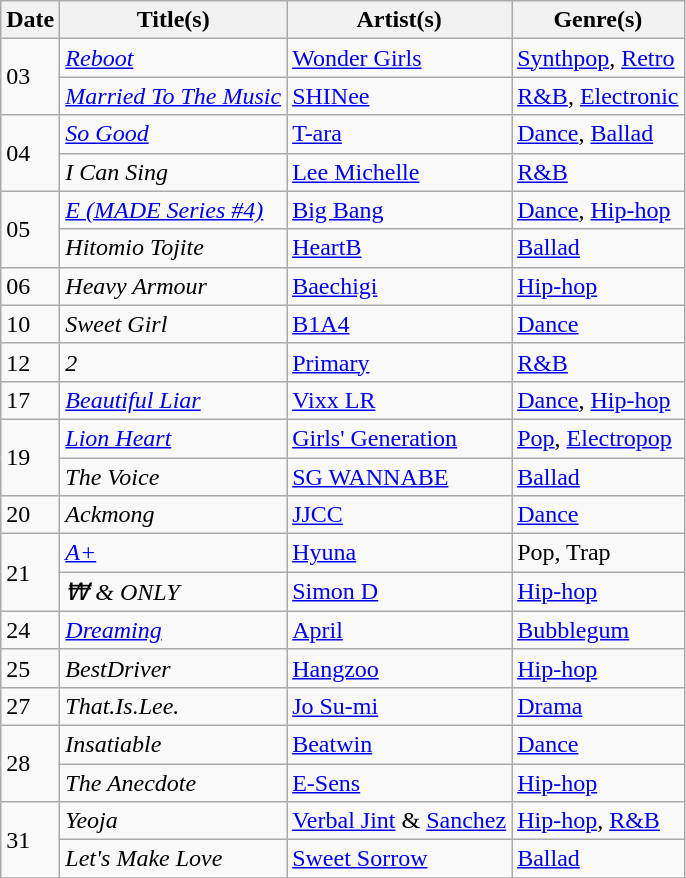<table class="wikitable" style="text-align: left;">
<tr>
<th>Date</th>
<th>Title(s)</th>
<th>Artist(s)</th>
<th>Genre(s)</th>
</tr>
<tr>
<td rowspan="2">03</td>
<td><em><a href='#'>Reboot</a></em></td>
<td><a href='#'>Wonder Girls</a></td>
<td><a href='#'>Synthpop</a>, <a href='#'>Retro</a></td>
</tr>
<tr>
<td><em><a href='#'>Married To The Music</a></em></td>
<td><a href='#'>SHINee</a></td>
<td><a href='#'>R&B</a>, <a href='#'>Electronic</a></td>
</tr>
<tr>
<td rowspan="2">04</td>
<td><em><a href='#'>So Good</a></em></td>
<td><a href='#'>T-ara</a></td>
<td><a href='#'>Dance</a>, <a href='#'>Ballad</a></td>
</tr>
<tr>
<td><em>I Can Sing</em></td>
<td><a href='#'>Lee Michelle</a></td>
<td><a href='#'>R&B</a></td>
</tr>
<tr>
<td rowspan="2">05</td>
<td><em><a href='#'>E (MADE Series #4)</a></em></td>
<td><a href='#'>Big Bang</a></td>
<td><a href='#'>Dance</a>, <a href='#'>Hip-hop</a></td>
</tr>
<tr>
<td><em>Hitomio Tojite</em></td>
<td><a href='#'>HeartB</a></td>
<td><a href='#'>Ballad</a></td>
</tr>
<tr>
<td rowspan="1">06</td>
<td><em>Heavy Armour</em></td>
<td><a href='#'>Baechigi</a></td>
<td><a href='#'>Hip-hop</a></td>
</tr>
<tr>
<td rowspan="1">10</td>
<td><em>Sweet Girl</em></td>
<td><a href='#'>B1A4</a></td>
<td><a href='#'>Dance</a></td>
</tr>
<tr>
<td rowspan="1">12</td>
<td><em>2</em></td>
<td><a href='#'>Primary</a></td>
<td><a href='#'>R&B</a></td>
</tr>
<tr>
<td rowspan="1">17</td>
<td><em><a href='#'>Beautiful Liar</a></em></td>
<td><a href='#'>Vixx LR</a></td>
<td><a href='#'>Dance</a>, <a href='#'>Hip-hop</a></td>
</tr>
<tr>
<td rowspan="2">19</td>
<td><em><a href='#'>Lion Heart</a></em></td>
<td><a href='#'>Girls' Generation</a></td>
<td><a href='#'>Pop</a>, <a href='#'>Electropop</a></td>
</tr>
<tr>
<td><em>The Voice</em></td>
<td><a href='#'>SG WANNABE</a></td>
<td><a href='#'>Ballad</a></td>
</tr>
<tr>
<td rowspan="1">20</td>
<td><em>Ackmong</em></td>
<td><a href='#'>JJCC</a></td>
<td><a href='#'>Dance</a></td>
</tr>
<tr>
<td rowspan="2">21</td>
<td><em><a href='#'>A+</a></em></td>
<td><a href='#'>Hyuna</a></td>
<td>Pop, Trap</td>
</tr>
<tr>
<td><em>₩ & ONLY</em></td>
<td><a href='#'>Simon D</a></td>
<td><a href='#'>Hip-hop</a></td>
</tr>
<tr>
<td rowspan="1">24</td>
<td><em><a href='#'>Dreaming</a></em></td>
<td><a href='#'>April</a></td>
<td><a href='#'>Bubblegum</a></td>
</tr>
<tr>
<td rowspan="1">25</td>
<td><em>BestDriver</em></td>
<td><a href='#'>Hangzoo</a></td>
<td><a href='#'>Hip-hop</a></td>
</tr>
<tr>
<td rowspan="1">27</td>
<td><em>That.Is.Lee.</em></td>
<td><a href='#'>Jo Su-mi</a></td>
<td><a href='#'>Drama</a></td>
</tr>
<tr>
<td rowspan="2">28</td>
<td><em>Insatiable</em></td>
<td><a href='#'>Beatwin</a></td>
<td><a href='#'>Dance</a></td>
</tr>
<tr>
<td><em>The Anecdote</em></td>
<td><a href='#'>E-Sens</a></td>
<td><a href='#'>Hip-hop</a></td>
</tr>
<tr>
<td rowspan="2">31</td>
<td><em>Yeoja</em></td>
<td><a href='#'>Verbal Jint</a> & <a href='#'>Sanchez</a></td>
<td><a href='#'>Hip-hop</a>, <a href='#'>R&B</a></td>
</tr>
<tr>
<td><em>Let's Make Love</em></td>
<td><a href='#'>Sweet Sorrow</a></td>
<td><a href='#'>Ballad</a></td>
</tr>
<tr>
</tr>
</table>
